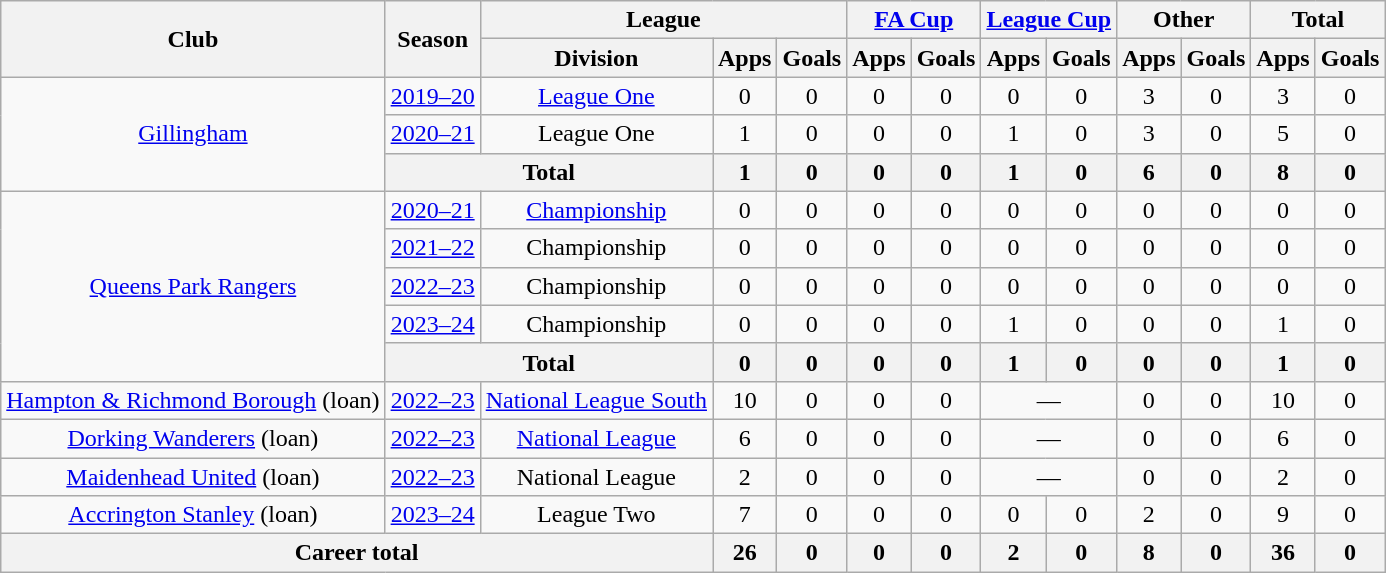<table class="wikitable" style="text-align: center">
<tr>
<th rowspan="2">Club</th>
<th rowspan="2">Season</th>
<th colspan="3">League</th>
<th colspan="2"><a href='#'>FA Cup</a></th>
<th colspan="2"><a href='#'>League Cup</a></th>
<th colspan="2">Other</th>
<th colspan="2">Total</th>
</tr>
<tr>
<th>Division</th>
<th>Apps</th>
<th>Goals</th>
<th>Apps</th>
<th>Goals</th>
<th>Apps</th>
<th>Goals</th>
<th>Apps</th>
<th>Goals</th>
<th>Apps</th>
<th>Goals</th>
</tr>
<tr>
<td rowspan=3><a href='#'>Gillingham</a></td>
<td><a href='#'>2019–20</a></td>
<td><a href='#'>League One</a></td>
<td>0</td>
<td>0</td>
<td>0</td>
<td>0</td>
<td>0</td>
<td>0</td>
<td>3</td>
<td>0</td>
<td>3</td>
<td>0</td>
</tr>
<tr>
<td><a href='#'>2020–21</a></td>
<td>League One</td>
<td>1</td>
<td>0</td>
<td>0</td>
<td>0</td>
<td>1</td>
<td>0</td>
<td>3</td>
<td>0</td>
<td>5</td>
<td>0</td>
</tr>
<tr>
<th colspan="2">Total</th>
<th>1</th>
<th>0</th>
<th>0</th>
<th>0</th>
<th>1</th>
<th>0</th>
<th>6</th>
<th>0</th>
<th>8</th>
<th>0</th>
</tr>
<tr>
<td rowspan="5"><a href='#'>Queens Park Rangers</a></td>
<td><a href='#'>2020–21</a></td>
<td><a href='#'>Championship</a></td>
<td>0</td>
<td>0</td>
<td>0</td>
<td>0</td>
<td>0</td>
<td>0</td>
<td>0</td>
<td>0</td>
<td>0</td>
<td>0</td>
</tr>
<tr>
<td><a href='#'>2021–22</a></td>
<td>Championship</td>
<td>0</td>
<td>0</td>
<td>0</td>
<td>0</td>
<td>0</td>
<td>0</td>
<td>0</td>
<td>0</td>
<td>0</td>
<td>0</td>
</tr>
<tr>
<td><a href='#'>2022–23</a></td>
<td>Championship</td>
<td>0</td>
<td>0</td>
<td>0</td>
<td>0</td>
<td>0</td>
<td>0</td>
<td>0</td>
<td>0</td>
<td>0</td>
<td>0</td>
</tr>
<tr>
<td><a href='#'>2023–24</a></td>
<td>Championship</td>
<td>0</td>
<td>0</td>
<td>0</td>
<td>0</td>
<td>1</td>
<td>0</td>
<td>0</td>
<td>0</td>
<td>1</td>
<td>0</td>
</tr>
<tr>
<th colspan="2">Total</th>
<th>0</th>
<th>0</th>
<th>0</th>
<th>0</th>
<th>1</th>
<th>0</th>
<th>0</th>
<th>0</th>
<th>1</th>
<th>0</th>
</tr>
<tr>
<td><a href='#'>Hampton & Richmond Borough</a> (loan)</td>
<td><a href='#'>2022–23</a></td>
<td><a href='#'>National League South</a></td>
<td>10</td>
<td>0</td>
<td>0</td>
<td>0</td>
<td colspan="2">—</td>
<td>0</td>
<td>0</td>
<td>10</td>
<td>0</td>
</tr>
<tr>
<td><a href='#'>Dorking Wanderers</a> (loan)</td>
<td><a href='#'>2022–23</a></td>
<td><a href='#'>National League</a></td>
<td>6</td>
<td>0</td>
<td>0</td>
<td>0</td>
<td colspan="2">—</td>
<td>0</td>
<td>0</td>
<td>6</td>
<td>0</td>
</tr>
<tr>
<td><a href='#'>Maidenhead United</a> (loan)</td>
<td><a href='#'>2022–23</a></td>
<td>National League</td>
<td>2</td>
<td>0</td>
<td>0</td>
<td>0</td>
<td colspan="2">—</td>
<td>0</td>
<td>0</td>
<td>2</td>
<td>0</td>
</tr>
<tr>
<td><a href='#'>Accrington Stanley</a> (loan)</td>
<td><a href='#'>2023–24</a></td>
<td>League Two</td>
<td>7</td>
<td>0</td>
<td>0</td>
<td>0</td>
<td>0</td>
<td>0</td>
<td>2</td>
<td>0</td>
<td>9</td>
<td>0</td>
</tr>
<tr>
<th colspan="3">Career total</th>
<th>26</th>
<th>0</th>
<th>0</th>
<th>0</th>
<th>2</th>
<th>0</th>
<th>8</th>
<th>0</th>
<th>36</th>
<th>0</th>
</tr>
</table>
